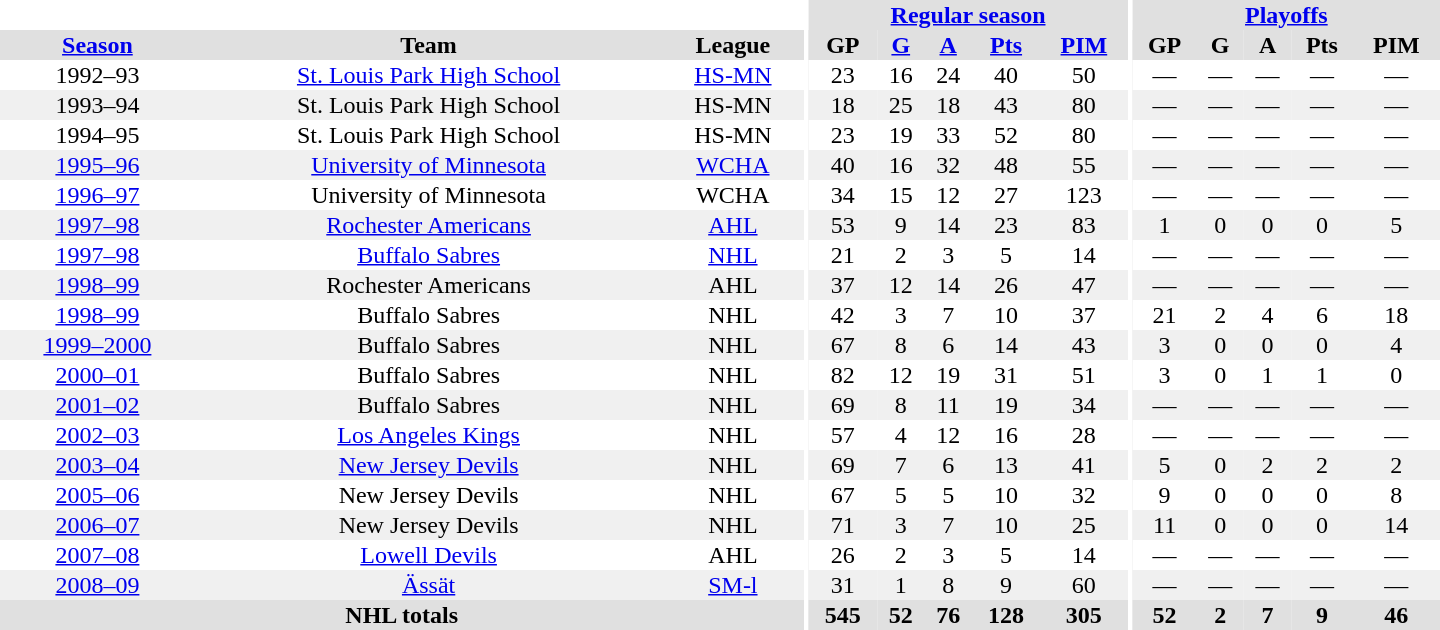<table border="0" cellpadding="1" cellspacing="0" style="text-align:center; width:60em;">
<tr bgcolor="#e0e0e0">
<th colspan="3" bgcolor="#ffffff"></th>
<th rowspan="99" bgcolor="#ffffff"></th>
<th colspan="5"><a href='#'>Regular season</a></th>
<th rowspan="99" bgcolor="#ffffff"></th>
<th colspan="5"><a href='#'>Playoffs</a></th>
</tr>
<tr bgcolor="#e0e0e0">
<th><a href='#'>Season</a></th>
<th>Team</th>
<th>League</th>
<th>GP</th>
<th><a href='#'>G</a></th>
<th><a href='#'>A</a></th>
<th><a href='#'>Pts</a></th>
<th><a href='#'>PIM</a></th>
<th>GP</th>
<th>G</th>
<th>A</th>
<th>Pts</th>
<th>PIM</th>
</tr>
<tr>
<td>1992–93</td>
<td><a href='#'>St. Louis Park High School</a></td>
<td><a href='#'>HS-MN</a></td>
<td>23</td>
<td>16</td>
<td>24</td>
<td>40</td>
<td>50</td>
<td>—</td>
<td>—</td>
<td>—</td>
<td>—</td>
<td>—</td>
</tr>
<tr bgcolor="#f0f0f0">
<td>1993–94</td>
<td>St. Louis Park High School</td>
<td>HS-MN</td>
<td>18</td>
<td>25</td>
<td>18</td>
<td>43</td>
<td>80</td>
<td>—</td>
<td>—</td>
<td>—</td>
<td>—</td>
<td>—</td>
</tr>
<tr>
<td>1994–95</td>
<td>St. Louis Park High School</td>
<td>HS-MN</td>
<td>23</td>
<td>19</td>
<td>33</td>
<td>52</td>
<td>80</td>
<td>—</td>
<td>—</td>
<td>—</td>
<td>—</td>
<td>—</td>
</tr>
<tr bgcolor="#f0f0f0">
<td><a href='#'>1995–96</a></td>
<td><a href='#'>University of Minnesota</a></td>
<td><a href='#'>WCHA</a></td>
<td>40</td>
<td>16</td>
<td>32</td>
<td>48</td>
<td>55</td>
<td>—</td>
<td>—</td>
<td>—</td>
<td>—</td>
<td>—</td>
</tr>
<tr>
<td><a href='#'>1996–97</a></td>
<td>University of Minnesota</td>
<td>WCHA</td>
<td>34</td>
<td>15</td>
<td>12</td>
<td>27</td>
<td>123</td>
<td>—</td>
<td>—</td>
<td>—</td>
<td>—</td>
<td>—</td>
</tr>
<tr bgcolor="#f0f0f0">
<td><a href='#'>1997–98</a></td>
<td><a href='#'>Rochester Americans</a></td>
<td><a href='#'>AHL</a></td>
<td>53</td>
<td>9</td>
<td>14</td>
<td>23</td>
<td>83</td>
<td>1</td>
<td>0</td>
<td>0</td>
<td>0</td>
<td>5</td>
</tr>
<tr>
<td><a href='#'>1997–98</a></td>
<td><a href='#'>Buffalo Sabres</a></td>
<td><a href='#'>NHL</a></td>
<td>21</td>
<td>2</td>
<td>3</td>
<td>5</td>
<td>14</td>
<td>—</td>
<td>—</td>
<td>—</td>
<td>—</td>
<td>—</td>
</tr>
<tr bgcolor="#f0f0f0">
<td><a href='#'>1998–99</a></td>
<td>Rochester Americans</td>
<td>AHL</td>
<td>37</td>
<td>12</td>
<td>14</td>
<td>26</td>
<td>47</td>
<td>—</td>
<td>—</td>
<td>—</td>
<td>—</td>
<td>—</td>
</tr>
<tr>
<td><a href='#'>1998–99</a></td>
<td>Buffalo Sabres</td>
<td>NHL</td>
<td>42</td>
<td>3</td>
<td>7</td>
<td>10</td>
<td>37</td>
<td>21</td>
<td>2</td>
<td>4</td>
<td>6</td>
<td>18</td>
</tr>
<tr bgcolor="#f0f0f0">
<td><a href='#'>1999–2000</a></td>
<td>Buffalo Sabres</td>
<td>NHL</td>
<td>67</td>
<td>8</td>
<td>6</td>
<td>14</td>
<td>43</td>
<td>3</td>
<td>0</td>
<td>0</td>
<td>0</td>
<td>4</td>
</tr>
<tr>
<td><a href='#'>2000–01</a></td>
<td>Buffalo Sabres</td>
<td>NHL</td>
<td>82</td>
<td>12</td>
<td>19</td>
<td>31</td>
<td>51</td>
<td>3</td>
<td>0</td>
<td>1</td>
<td>1</td>
<td>0</td>
</tr>
<tr bgcolor="#f0f0f0">
<td><a href='#'>2001–02</a></td>
<td>Buffalo Sabres</td>
<td>NHL</td>
<td>69</td>
<td>8</td>
<td>11</td>
<td>19</td>
<td>34</td>
<td>—</td>
<td>—</td>
<td>—</td>
<td>—</td>
<td>—</td>
</tr>
<tr>
<td><a href='#'>2002–03</a></td>
<td><a href='#'>Los Angeles Kings</a></td>
<td>NHL</td>
<td>57</td>
<td>4</td>
<td>12</td>
<td>16</td>
<td>28</td>
<td>—</td>
<td>—</td>
<td>—</td>
<td>—</td>
<td>—</td>
</tr>
<tr bgcolor="#f0f0f0">
<td><a href='#'>2003–04</a></td>
<td><a href='#'>New Jersey Devils</a></td>
<td>NHL</td>
<td>69</td>
<td>7</td>
<td>6</td>
<td>13</td>
<td>41</td>
<td>5</td>
<td>0</td>
<td>2</td>
<td>2</td>
<td>2</td>
</tr>
<tr>
<td><a href='#'>2005–06</a></td>
<td>New Jersey Devils</td>
<td>NHL</td>
<td>67</td>
<td>5</td>
<td>5</td>
<td>10</td>
<td>32</td>
<td>9</td>
<td>0</td>
<td>0</td>
<td>0</td>
<td>8</td>
</tr>
<tr bgcolor="#f0f0f0">
<td><a href='#'>2006–07</a></td>
<td>New Jersey Devils</td>
<td>NHL</td>
<td>71</td>
<td>3</td>
<td>7</td>
<td>10</td>
<td>25</td>
<td>11</td>
<td>0</td>
<td>0</td>
<td>0</td>
<td>14</td>
</tr>
<tr>
<td><a href='#'>2007–08</a></td>
<td><a href='#'>Lowell Devils</a></td>
<td>AHL</td>
<td>26</td>
<td>2</td>
<td>3</td>
<td>5</td>
<td>14</td>
<td>—</td>
<td>—</td>
<td>—</td>
<td>—</td>
<td>—</td>
</tr>
<tr bgcolor="#f0f0f0">
<td><a href='#'>2008–09</a></td>
<td><a href='#'>Ässät</a></td>
<td><a href='#'>SM-l</a></td>
<td>31</td>
<td>1</td>
<td>8</td>
<td>9</td>
<td>60</td>
<td>—</td>
<td>—</td>
<td>—</td>
<td>—</td>
<td>—</td>
</tr>
<tr bgcolor="#e0e0e0">
<th colspan="3">NHL totals</th>
<th>545</th>
<th>52</th>
<th>76</th>
<th>128</th>
<th>305</th>
<th>52</th>
<th>2</th>
<th>7</th>
<th>9</th>
<th>46</th>
</tr>
</table>
